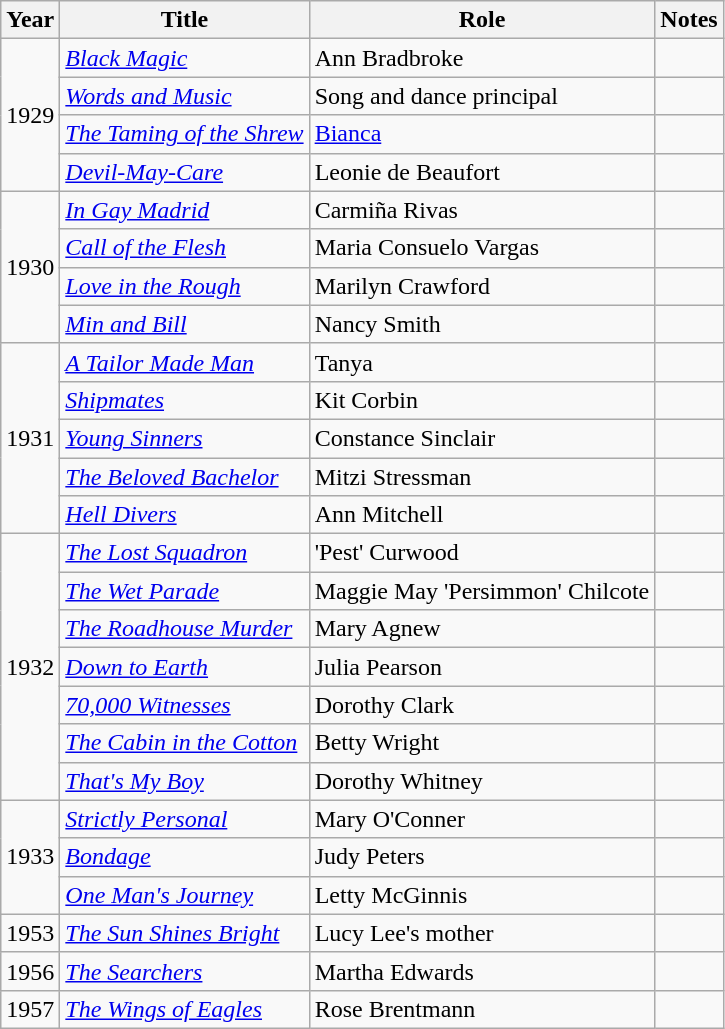<table class="wikitable">
<tr>
<th>Year</th>
<th>Title</th>
<th>Role</th>
<th>Notes</th>
</tr>
<tr>
<td rowspan=4>1929</td>
<td><em><a href='#'>Black Magic</a></em></td>
<td>Ann Bradbroke</td>
<td></td>
</tr>
<tr>
<td><em><a href='#'>Words and Music</a></em></td>
<td>Song and dance principal</td>
<td></td>
</tr>
<tr>
<td><em><a href='#'>The Taming of the Shrew</a></em></td>
<td><a href='#'>Bianca</a></td>
<td></td>
</tr>
<tr>
<td><em><a href='#'>Devil-May-Care</a></em></td>
<td>Leonie de Beaufort</td>
<td></td>
</tr>
<tr>
<td rowspan=4>1930</td>
<td><em><a href='#'>In Gay Madrid</a></em></td>
<td>Carmiña Rivas</td>
<td></td>
</tr>
<tr>
<td><em><a href='#'>Call of the Flesh</a></em></td>
<td>Maria Consuelo Vargas</td>
<td></td>
</tr>
<tr>
<td><em><a href='#'>Love in the Rough</a></em></td>
<td>Marilyn Crawford</td>
<td></td>
</tr>
<tr>
<td><em><a href='#'>Min and Bill</a></em></td>
<td>Nancy Smith</td>
<td></td>
</tr>
<tr>
<td rowspan=5>1931</td>
<td><em><a href='#'>A Tailor Made Man</a></em></td>
<td>Tanya</td>
<td></td>
</tr>
<tr>
<td><em><a href='#'>Shipmates</a></em></td>
<td>Kit Corbin</td>
<td></td>
</tr>
<tr>
<td><em><a href='#'>Young Sinners</a></em></td>
<td>Constance Sinclair</td>
<td></td>
</tr>
<tr>
<td><em><a href='#'>The Beloved Bachelor</a></em></td>
<td>Mitzi Stressman</td>
<td></td>
</tr>
<tr>
<td><em><a href='#'>Hell Divers</a></em></td>
<td>Ann Mitchell</td>
<td></td>
</tr>
<tr>
<td rowspan=7>1932</td>
<td><em><a href='#'>The Lost Squadron</a></em></td>
<td>'Pest' Curwood</td>
<td></td>
</tr>
<tr>
<td><em><a href='#'>The Wet Parade</a></em></td>
<td>Maggie May 'Persimmon' Chilcote</td>
<td></td>
</tr>
<tr>
<td><em><a href='#'>The Roadhouse Murder</a></em></td>
<td>Mary Agnew</td>
<td></td>
</tr>
<tr>
<td><em><a href='#'>Down to Earth</a></em></td>
<td>Julia Pearson</td>
<td></td>
</tr>
<tr>
<td><em><a href='#'>70,000 Witnesses</a></em></td>
<td>Dorothy Clark</td>
<td></td>
</tr>
<tr>
<td><em><a href='#'>The Cabin in the Cotton</a></em></td>
<td>Betty Wright</td>
<td></td>
</tr>
<tr>
<td><em><a href='#'>That's My Boy</a></em></td>
<td>Dorothy Whitney</td>
<td></td>
</tr>
<tr>
<td rowspan=3>1933</td>
<td><em><a href='#'>Strictly Personal</a></em></td>
<td>Mary O'Conner</td>
<td></td>
</tr>
<tr>
<td><em><a href='#'>Bondage</a></em></td>
<td>Judy Peters</td>
<td></td>
</tr>
<tr>
<td><em><a href='#'>One Man's Journey</a></em></td>
<td>Letty McGinnis</td>
<td></td>
</tr>
<tr>
<td>1953</td>
<td><em><a href='#'>The Sun Shines Bright</a></em></td>
<td>Lucy Lee's mother</td>
<td></td>
</tr>
<tr>
<td>1956</td>
<td><em><a href='#'>The Searchers</a></em></td>
<td>Martha Edwards</td>
<td></td>
</tr>
<tr>
<td>1957</td>
<td><em><a href='#'>The Wings of Eagles</a></em></td>
<td>Rose Brentmann</td>
<td></td>
</tr>
</table>
